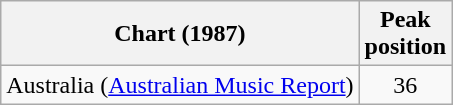<table class="wikitable">
<tr>
<th>Chart (1987)</th>
<th>Peak<br>position</th>
</tr>
<tr>
<td>Australia (<a href='#'>Australian Music Report</a>)</td>
<td align="center">36</td>
</tr>
</table>
